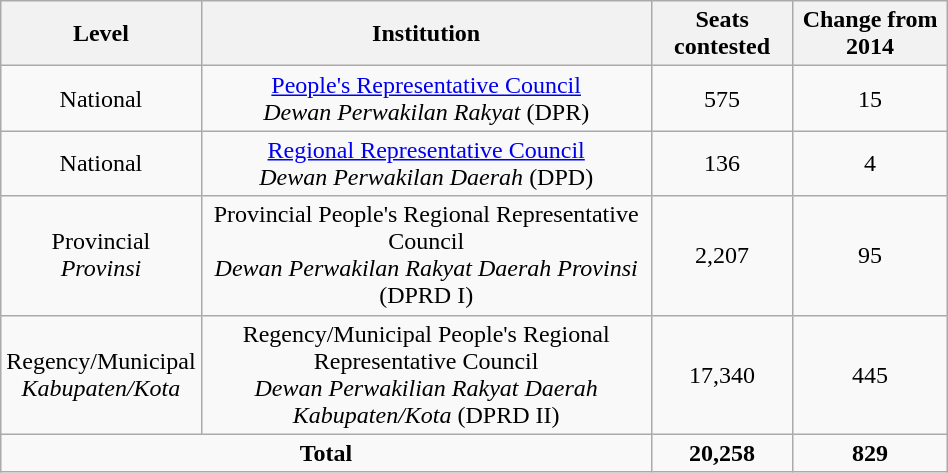<table class="wikitable" style="text-align:center; width:50%">
<tr>
<th scope="col">Level</th>
<th scope="col">Institution</th>
<th scope="col">Seats contested</th>
<th scope="col">Change from 2014</th>
</tr>
<tr>
<td>National</td>
<td><a href='#'>People's Representative Council</a><br><em>Dewan Perwakilan Rakyat</em> (DPR)</td>
<td>575</td>
<td>15</td>
</tr>
<tr>
<td>National</td>
<td><a href='#'>Regional Representative Council</a><br><em>Dewan Perwakilan Daerah</em> (DPD)</td>
<td>136</td>
<td>4</td>
</tr>
<tr>
<td>Provincial<br><em>Provinsi</em></td>
<td>Provincial People's Regional Representative Council<br><em>Dewan Perwakilan Rakyat Daerah Provinsi</em> (DPRD I)</td>
<td>2,207</td>
<td>95</td>
</tr>
<tr>
<td>Regency/Municipal<br><em>Kabupaten/Kota</em></td>
<td>Regency/Municipal People's Regional Representative Council<br><em>Dewan Perwakilian Rakyat Daerah Kabupaten/Kota</em> (DPRD II)</td>
<td>17,340</td>
<td>445</td>
</tr>
<tr>
<td colspan=2><strong>Total</strong></td>
<td><strong>20,258</strong></td>
<td><strong>829</strong></td>
</tr>
</table>
